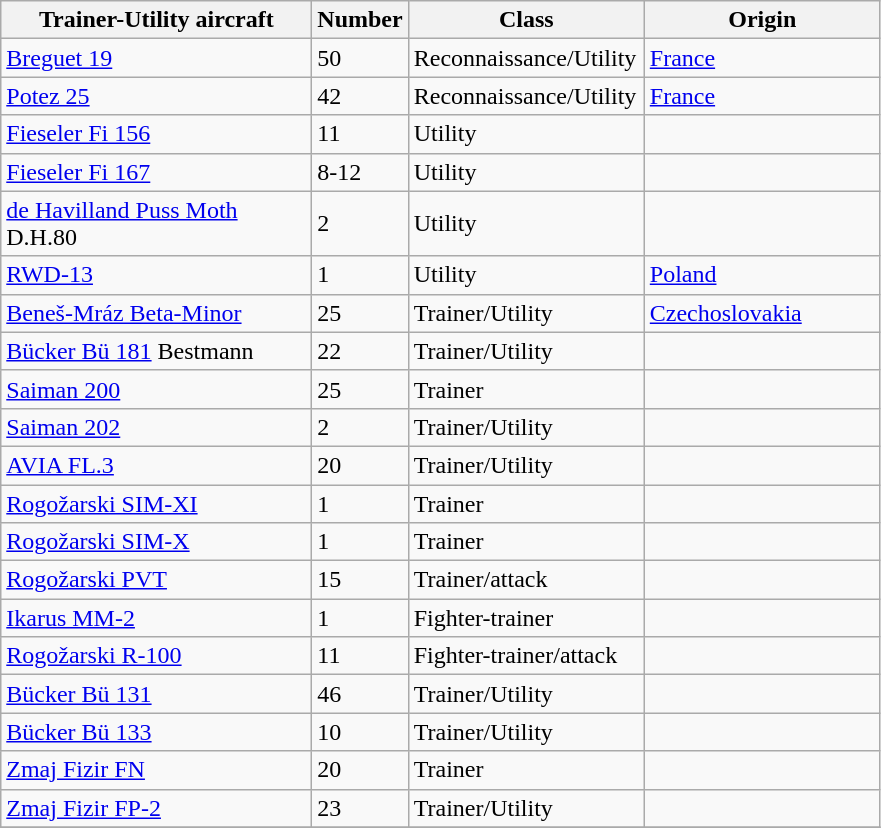<table class="wikitable sortable">
<tr>
<th width="200pt">Trainer-Utility aircraft</th>
<th width="50pt">Number</th>
<th width="150pt">Class</th>
<th width="150pt">Origin</th>
</tr>
<tr>
<td><a href='#'>Breguet 19</a></td>
<td>50</td>
<td>Reconnaissance/Utility</td>
<td> <a href='#'>France</a></td>
</tr>
<tr>
<td><a href='#'>Potez 25</a></td>
<td>42</td>
<td>Reconnaissance/Utility</td>
<td> <a href='#'>France</a></td>
</tr>
<tr>
<td><a href='#'>Fieseler Fi 156</a></td>
<td>11</td>
<td>Utility</td>
<td></td>
</tr>
<tr>
<td><a href='#'>Fieseler Fi 167</a></td>
<td>8-12</td>
<td>Utility</td>
<td></td>
</tr>
<tr>
<td><a href='#'>de Havilland Puss Moth</a> D.H.80</td>
<td>2</td>
<td>Utility</td>
<td></td>
</tr>
<tr>
<td><a href='#'>RWD-13</a></td>
<td>1</td>
<td>Utility</td>
<td> <a href='#'>Poland</a></td>
</tr>
<tr>
<td><a href='#'>Beneš-Mráz Beta-Minor</a></td>
<td>25</td>
<td>Trainer/Utility</td>
<td> <a href='#'>Czechoslovakia</a></td>
</tr>
<tr>
<td><a href='#'>Bücker Bü 181</a> Bestmann</td>
<td>22</td>
<td>Trainer/Utility</td>
<td></td>
</tr>
<tr>
<td><a href='#'>Saiman 200</a></td>
<td>25</td>
<td>Trainer</td>
<td></td>
</tr>
<tr>
<td><a href='#'>Saiman 202</a></td>
<td>2</td>
<td>Trainer/Utility</td>
<td></td>
</tr>
<tr>
<td><a href='#'>AVIA FL.3</a></td>
<td>20</td>
<td>Trainer/Utility</td>
<td></td>
</tr>
<tr>
<td><a href='#'>Rogožarski SIM-XI</a></td>
<td>1</td>
<td>Trainer</td>
<td></td>
</tr>
<tr>
<td><a href='#'>Rogožarski SIM-X</a></td>
<td>1</td>
<td>Trainer</td>
<td></td>
</tr>
<tr>
<td><a href='#'>Rogožarski PVT</a></td>
<td>15</td>
<td>Trainer/attack</td>
<td></td>
</tr>
<tr>
<td><a href='#'>Ikarus MM-2</a></td>
<td>1</td>
<td>Fighter-trainer</td>
<td></td>
</tr>
<tr>
<td><a href='#'>Rogožarski R-100</a></td>
<td>11</td>
<td>Fighter-trainer/attack</td>
<td></td>
</tr>
<tr>
<td><a href='#'>Bücker Bü 131</a></td>
<td>46</td>
<td>Trainer/Utility</td>
<td></td>
</tr>
<tr>
<td><a href='#'>Bücker Bü 133</a></td>
<td>10</td>
<td>Trainer/Utility</td>
<td></td>
</tr>
<tr>
<td><a href='#'>Zmaj Fizir FN</a></td>
<td>20</td>
<td>Trainer</td>
<td></td>
</tr>
<tr>
<td><a href='#'>Zmaj Fizir FP-2</a></td>
<td>23</td>
<td>Trainer/Utility</td>
<td></td>
</tr>
<tr>
</tr>
</table>
